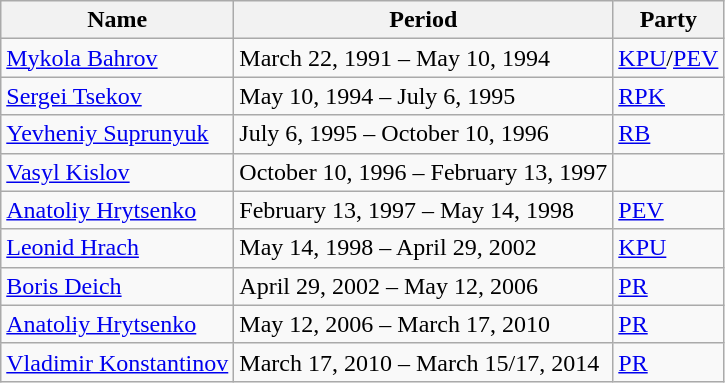<table class="wikitable">
<tr>
<th>Name</th>
<th>Period</th>
<th>Party</th>
</tr>
<tr>
<td><a href='#'>Mykola Bahrov</a></td>
<td>March 22, 1991 – May 10, 1994</td>
<td><a href='#'>KPU</a>/<a href='#'>PEV</a></td>
</tr>
<tr>
<td><a href='#'>Sergei Tsekov</a></td>
<td>May 10, 1994 – July 6, 1995</td>
<td><a href='#'>RPK</a></td>
</tr>
<tr>
<td><a href='#'>Yevheniy Suprunyuk</a></td>
<td>July 6, 1995 – October 10, 1996</td>
<td><a href='#'>RB</a></td>
</tr>
<tr>
<td><a href='#'>Vasyl Kislov</a></td>
<td>October 10, 1996 – February 13, 1997</td>
<td></td>
</tr>
<tr>
<td><a href='#'>Anatoliy Hrytsenko</a></td>
<td>February 13, 1997 – May 14, 1998</td>
<td><a href='#'>PEV</a></td>
</tr>
<tr>
<td><a href='#'>Leonid Hrach</a></td>
<td>May 14, 1998 – April 29, 2002</td>
<td><a href='#'>KPU</a></td>
</tr>
<tr>
<td><a href='#'>Boris Deich</a></td>
<td>April 29, 2002 – May 12, 2006</td>
<td><a href='#'>PR</a></td>
</tr>
<tr>
<td><a href='#'>Anatoliy Hrytsenko</a></td>
<td>May 12, 2006 – March 17, 2010</td>
<td><a href='#'>PR</a></td>
</tr>
<tr>
<td><a href='#'>Vladimir Konstantinov</a></td>
<td>March 17, 2010 – March 15/17, 2014</td>
<td><a href='#'>PR</a></td>
</tr>
</table>
